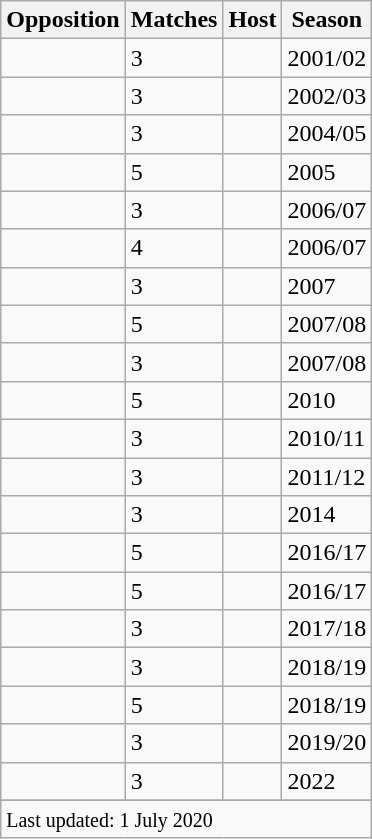<table class="wikitable plainrowheaders sortable">
<tr>
<th scope=col>Opposition</th>
<th scope=col style="text-align:center">Matches</th>
<th scope=col>Host</th>
<th scope=col style="text-align:center">Season</th>
</tr>
<tr>
<td></td>
<td>3</td>
<td></td>
<td>2001/02</td>
</tr>
<tr>
<td></td>
<td>3</td>
<td></td>
<td>2002/03</td>
</tr>
<tr>
<td></td>
<td>3</td>
<td></td>
<td>2004/05</td>
</tr>
<tr>
<td></td>
<td>5</td>
<td></td>
<td>2005</td>
</tr>
<tr>
<td></td>
<td>3</td>
<td></td>
<td>2006/07</td>
</tr>
<tr>
<td></td>
<td>4</td>
<td></td>
<td>2006/07</td>
</tr>
<tr>
<td></td>
<td>3</td>
<td></td>
<td>2007</td>
</tr>
<tr>
<td></td>
<td>5</td>
<td></td>
<td>2007/08</td>
</tr>
<tr>
<td></td>
<td>3</td>
<td></td>
<td>2007/08</td>
</tr>
<tr>
<td></td>
<td>5</td>
<td></td>
<td>2010</td>
</tr>
<tr>
<td></td>
<td>3</td>
<td></td>
<td>2010/11</td>
</tr>
<tr>
<td></td>
<td>3</td>
<td></td>
<td>2011/12</td>
</tr>
<tr>
<td></td>
<td>3</td>
<td></td>
<td>2014</td>
</tr>
<tr>
<td></td>
<td>5</td>
<td></td>
<td>2016/17</td>
</tr>
<tr>
<td></td>
<td>5</td>
<td></td>
<td>2016/17</td>
</tr>
<tr>
<td></td>
<td>3</td>
<td></td>
<td>2017/18</td>
</tr>
<tr>
<td></td>
<td>3</td>
<td></td>
<td>2018/19</td>
</tr>
<tr>
<td></td>
<td>5</td>
<td></td>
<td>2018/19</td>
</tr>
<tr>
<td></td>
<td>3</td>
<td></td>
<td>2019/20</td>
</tr>
<tr>
<td></td>
<td>3</td>
<td></td>
<td>2022</td>
</tr>
<tr>
</tr>
<tr class=sortbottom>
<td colspan=5><small>Last updated: 1 July 2020</small></td>
</tr>
</table>
